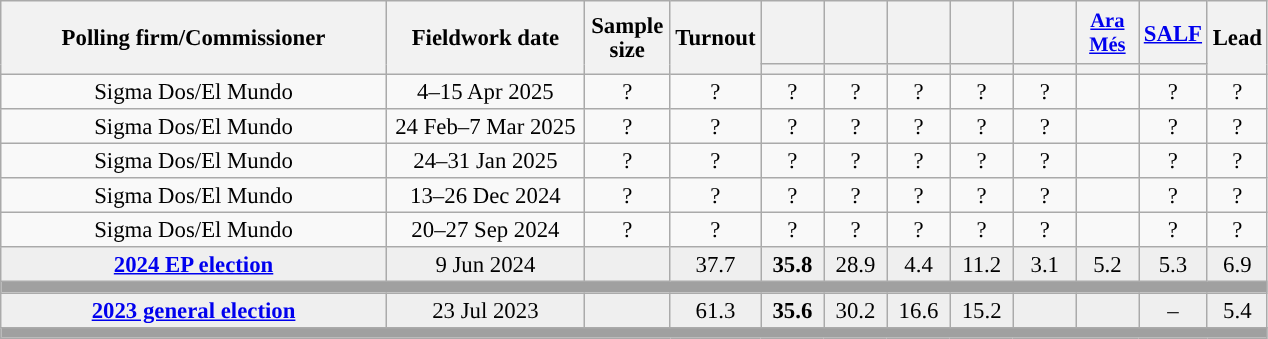<table class="wikitable collapsible collapsed" style="text-align:center; font-size:95%; line-height:16px;">
<tr style="height:42px;">
<th style="width:250px;" rowspan="2">Polling firm/Commissioner</th>
<th style="width:125px;" rowspan="2">Fieldwork date</th>
<th style="width:50px;" rowspan="2">Sample size</th>
<th style="width:45px;" rowspan="2">Turnout</th>
<th style="width:35px;"></th>
<th style="width:35px;"></th>
<th style="width:35px;"></th>
<th style="width:35px;"></th>
<th style="width:35px;"></th>
<th style="width:35px; font-size:90%;"><a href='#'>Ara<br>Més</a></th>
<th style="width:35px;"><a href='#'>SALF</a></th>
<th style="width:30px;" rowspan="2">Lead</th>
</tr>
<tr>
<th style="color:inherit;background:"></th>
<th style="color:inherit;background:"></th>
<th style="color:inherit;background:"></th>
<th style="color:inherit;background:"></th>
<th style="color:inherit;background:"></th>
<th style="color:inherit;background:"></th>
<th style="color:inherit;background:"></th>
</tr>
<tr>
<td>Sigma Dos/El Mundo</td>
<td>4–15 Apr 2025</td>
<td>?</td>
<td>?</td>
<td>?<br></td>
<td>?<br></td>
<td>?<br></td>
<td>?<br></td>
<td>?<br></td>
<td></td>
<td>?<br></td>
<td style="background:">?</td>
</tr>
<tr>
<td>Sigma Dos/El Mundo</td>
<td>24 Feb–7 Mar 2025</td>
<td>?</td>
<td>?</td>
<td>?<br></td>
<td>?<br></td>
<td>?<br></td>
<td>?<br></td>
<td>?<br></td>
<td></td>
<td>?<br></td>
<td style="background:">?</td>
</tr>
<tr>
<td>Sigma Dos/El Mundo</td>
<td>24–31 Jan 2025</td>
<td>?</td>
<td>?</td>
<td>?<br></td>
<td>?<br></td>
<td>?<br></td>
<td>?<br></td>
<td>?<br></td>
<td></td>
<td>?<br></td>
<td style="background:">?</td>
</tr>
<tr>
<td>Sigma Dos/El Mundo</td>
<td>13–26 Dec 2024</td>
<td>?</td>
<td>?</td>
<td>?<br></td>
<td>?<br></td>
<td>?<br></td>
<td>?<br></td>
<td>?<br></td>
<td></td>
<td>?<br></td>
<td style="background:">?</td>
</tr>
<tr>
<td>Sigma Dos/El Mundo</td>
<td>20–27 Sep 2024</td>
<td>?</td>
<td>?</td>
<td>?<br></td>
<td>?<br></td>
<td>?<br></td>
<td>?<br></td>
<td>?<br></td>
<td></td>
<td>?<br></td>
<td style="background:">?</td>
</tr>
<tr style="background:#EFEFEF;">
<td><strong><a href='#'>2024 EP election</a></strong></td>
<td>9 Jun 2024</td>
<td></td>
<td>37.7</td>
<td><strong>35.8</strong><br></td>
<td>28.9<br></td>
<td>4.4<br></td>
<td>11.2<br></td>
<td>3.1<br></td>
<td>5.2<br></td>
<td>5.3<br></td>
<td style="background:">6.9</td>
</tr>
<tr>
<td colspan="12" style="background:#A0A0A0"></td>
</tr>
<tr style="background:#EFEFEF;">
<td><strong><a href='#'>2023 general election</a></strong></td>
<td>23 Jul 2023</td>
<td></td>
<td>61.3</td>
<td><strong>35.6</strong><br></td>
<td>30.2<br></td>
<td>16.6<br></td>
<td>15.2<br></td>
<td></td>
<td></td>
<td>–</td>
<td style="background:">5.4</td>
</tr>
<tr>
<td colspan="12" style="background:#A0A0A0"></td>
</tr>
</table>
